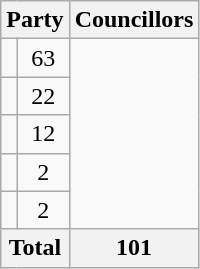<table class="wikitable">
<tr>
<th colspan=2>Party</th>
<th>Councillors</th>
</tr>
<tr>
<td></td>
<td align=center>63</td>
</tr>
<tr>
<td></td>
<td align=center>22</td>
</tr>
<tr>
<td></td>
<td align=center>12</td>
</tr>
<tr>
<td></td>
<td align=center>2</td>
</tr>
<tr>
<td></td>
<td align=center>2</td>
</tr>
<tr>
<th colspan=2>Total</th>
<th align=center>101</th>
</tr>
</table>
